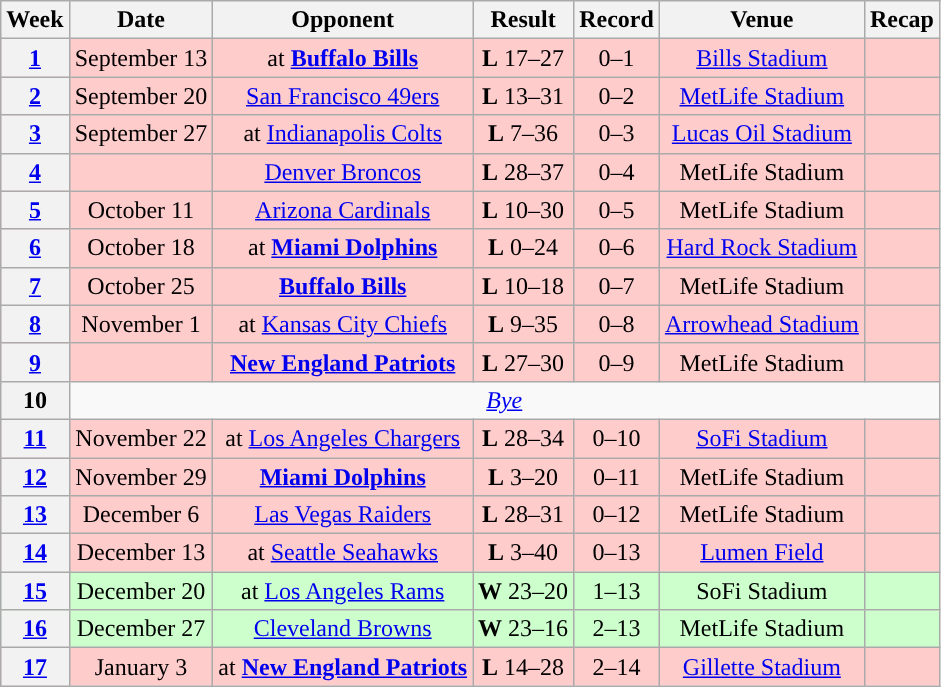<table class="wikitable" style="text-align:center">
<tr>
<th>Week</th>
<th>Date</th>
<th>Opponent</th>
<th>Result</th>
<th>Record</th>
<th>Venue</th>
<th>Recap</th>
</tr>
<tr style="background:#fcc">
<th><a href='#'>1</a></th>
<td>September 13</td>
<td>at <strong><a href='#'>Buffalo Bills</a></strong></td>
<td><strong>L</strong> 17–27</td>
<td>0–1</td>
<td><a href='#'>Bills Stadium</a></td>
<td></td>
</tr>
<tr style="background:#fcc">
<th><a href='#'>2</a></th>
<td>September 20</td>
<td><a href='#'>San Francisco 49ers</a></td>
<td><strong>L</strong> 13–31</td>
<td>0–2</td>
<td><a href='#'>MetLife Stadium</a></td>
<td></td>
</tr>
<tr style="background:#fcc">
<th><a href='#'>3</a></th>
<td>September 27</td>
<td>at <a href='#'>Indianapolis Colts</a></td>
<td><strong>L</strong> 7–36</td>
<td>0–3</td>
<td><a href='#'>Lucas Oil Stadium</a></td>
<td></td>
</tr>
<tr style="background:#fcc">
<th><a href='#'>4</a></th>
<td></td>
<td><a href='#'>Denver Broncos</a></td>
<td><strong>L</strong> 28–37</td>
<td>0–4</td>
<td>MetLife Stadium</td>
<td></td>
</tr>
<tr style="background:#fcc">
<th><a href='#'>5</a></th>
<td>October 11</td>
<td><a href='#'>Arizona Cardinals</a></td>
<td><strong>L</strong> 10–30</td>
<td>0–5</td>
<td>MetLife Stadium</td>
<td></td>
</tr>
<tr style="background:#fcc">
<th><a href='#'>6</a></th>
<td>October 18</td>
<td>at <strong><a href='#'>Miami Dolphins</a></strong></td>
<td><strong>L</strong> 0–24</td>
<td>0–6</td>
<td><a href='#'>Hard Rock Stadium</a></td>
<td></td>
</tr>
<tr style="background:#fcc">
<th><a href='#'>7</a></th>
<td>October 25</td>
<td><strong><a href='#'>Buffalo Bills</a></strong></td>
<td><strong>L</strong> 10–18</td>
<td>0–7</td>
<td>MetLife Stadium</td>
<td></td>
</tr>
<tr style="background:#fcc">
<th><a href='#'>8</a></th>
<td>November 1</td>
<td>at <a href='#'>Kansas City Chiefs</a></td>
<td><strong>L</strong> 9–35</td>
<td>0–8</td>
<td><a href='#'>Arrowhead Stadium</a></td>
<td></td>
</tr>
<tr style="background:#fcc">
<th><a href='#'>9</a></th>
<td></td>
<td><strong><a href='#'>New England Patriots</a></strong></td>
<td><strong>L</strong> 27–30</td>
<td>0–9</td>
<td>MetLife Stadium</td>
<td></td>
</tr>
<tr>
<th>10</th>
<td colspan="6"><em><a href='#'>Bye</a></em></td>
</tr>
<tr style="background:#fcc">
<th><a href='#'>11</a></th>
<td>November 22</td>
<td>at <a href='#'>Los Angeles Chargers</a></td>
<td><strong>L</strong> 28–34</td>
<td>0–10</td>
<td><a href='#'>SoFi Stadium</a></td>
<td></td>
</tr>
<tr style="background:#fcc">
<th><a href='#'>12</a></th>
<td>November 29</td>
<td><strong><a href='#'>Miami Dolphins</a></strong></td>
<td><strong>L</strong> 3–20</td>
<td>0–11</td>
<td>MetLife Stadium</td>
<td></td>
</tr>
<tr style="background:#fcc">
<th><a href='#'>13</a></th>
<td>December 6</td>
<td><a href='#'>Las Vegas Raiders</a></td>
<td><strong>L</strong> 28–31</td>
<td>0–12</td>
<td>MetLife Stadium</td>
<td></td>
</tr>
<tr style="background:#fcc">
<th><a href='#'>14</a></th>
<td>December 13</td>
<td>at <a href='#'>Seattle Seahawks</a></td>
<td><strong>L</strong> 3–40</td>
<td>0–13</td>
<td><a href='#'>Lumen Field</a></td>
<td></td>
</tr>
<tr style="background:#cfc">
<th><a href='#'>15</a></th>
<td>December 20</td>
<td>at <a href='#'>Los Angeles Rams</a></td>
<td><strong>W</strong> 23–20</td>
<td>1–13</td>
<td>SoFi Stadium</td>
<td></td>
</tr>
<tr style="background:#cfc">
<th><a href='#'>16</a></th>
<td>December 27</td>
<td><a href='#'>Cleveland Browns</a></td>
<td><strong>W</strong> 23–16</td>
<td>2–13</td>
<td>MetLife Stadium</td>
<td></td>
</tr>
<tr style="background:#fcc">
<th><a href='#'>17</a></th>
<td>January 3</td>
<td>at <strong><a href='#'>New England Patriots</a></strong></td>
<td><strong>L</strong> 14–28</td>
<td>2–14</td>
<td><a href='#'>Gillette Stadium</a></td>
<td></td>
</tr>
</table>
